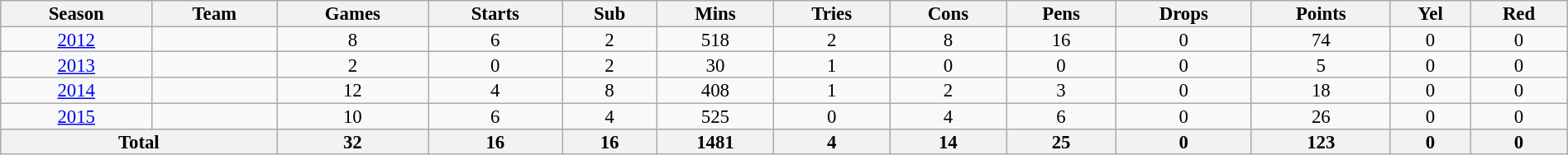<table class="wikitable" style="text-align:center; line-height:90%; font-size:95%; width:100%;">
<tr>
<th>Season</th>
<th>Team</th>
<th>Games</th>
<th>Starts</th>
<th>Sub</th>
<th>Mins</th>
<th>Tries</th>
<th>Cons</th>
<th>Pens</th>
<th>Drops</th>
<th>Points</th>
<th>Yel</th>
<th>Red</th>
</tr>
<tr>
<td><a href='#'>2012</a></td>
<td></td>
<td>8</td>
<td>6</td>
<td>2</td>
<td>518</td>
<td>2</td>
<td>8</td>
<td>16</td>
<td>0</td>
<td>74</td>
<td>0</td>
<td>0</td>
</tr>
<tr>
<td><a href='#'>2013</a></td>
<td></td>
<td>2</td>
<td>0</td>
<td>2</td>
<td>30</td>
<td>1</td>
<td>0</td>
<td>0</td>
<td>0</td>
<td>5</td>
<td>0</td>
<td>0</td>
</tr>
<tr>
<td><a href='#'>2014</a></td>
<td></td>
<td>12</td>
<td>4</td>
<td>8</td>
<td>408</td>
<td>1</td>
<td>2</td>
<td>3</td>
<td>0</td>
<td>18</td>
<td>0</td>
<td>0</td>
</tr>
<tr>
<td><a href='#'>2015</a></td>
<td></td>
<td>10</td>
<td>6</td>
<td>4</td>
<td>525</td>
<td>0</td>
<td>4</td>
<td>6</td>
<td>0</td>
<td>26</td>
<td>0</td>
<td>0</td>
</tr>
<tr>
<th colspan="2">Total</th>
<th>32</th>
<th>16</th>
<th>16</th>
<th>1481</th>
<th>4</th>
<th>14</th>
<th>25</th>
<th>0</th>
<th>123</th>
<th>0</th>
<th>0</th>
</tr>
</table>
